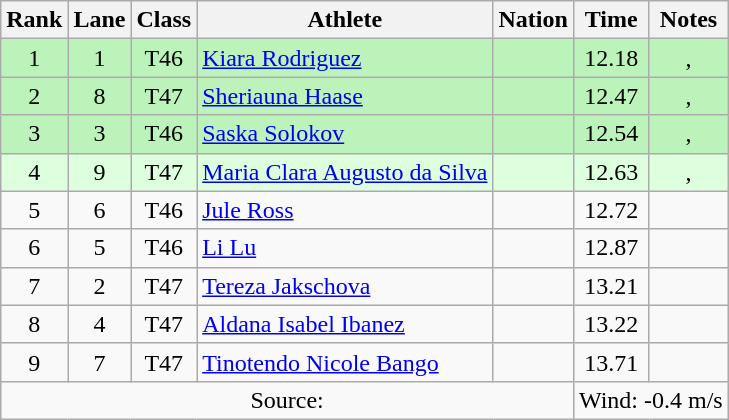<table class="wikitable sortable" style="text-align:center;">
<tr>
<th scope="col">Rank</th>
<th scope="col">Lane</th>
<th scope="col">Class</th>
<th scope="col">Athlete</th>
<th scope="col">Nation</th>
<th scope="col">Time</th>
<th scope="col">Notes</th>
</tr>
<tr bgcolor=bbf3bb>
<td>1</td>
<td>1</td>
<td>T46</td>
<td align=left><a href='#'>Kiara Rodriguez</a></td>
<td align=left></td>
<td>12.18</td>
<td>, </td>
</tr>
<tr bgcolor=bbf3bb>
<td>2</td>
<td>8</td>
<td>T47</td>
<td align=left><a href='#'>Sheriauna Haase</a></td>
<td align=left></td>
<td>12.47</td>
<td>, </td>
</tr>
<tr bgcolor=bbf3bb>
<td>3</td>
<td>3</td>
<td>T46</td>
<td align=left><a href='#'>Saska Solokov</a></td>
<td align=left></td>
<td>12.54</td>
<td>, </td>
</tr>
<tr bgcolor=ddffdd>
<td>4</td>
<td>9</td>
<td>T47</td>
<td align=left><a href='#'>Maria Clara Augusto da Silva</a></td>
<td align=left></td>
<td>12.63</td>
<td>, </td>
</tr>
<tr>
<td>5</td>
<td>6</td>
<td>T46</td>
<td align=left><a href='#'>Jule Ross</a></td>
<td align=left></td>
<td>12.72</td>
<td></td>
</tr>
<tr>
<td>6</td>
<td>5</td>
<td>T46</td>
<td align=left><a href='#'>Li Lu</a></td>
<td align=left></td>
<td>12.87</td>
<td></td>
</tr>
<tr>
<td>7</td>
<td>2</td>
<td>T47</td>
<td align=left><a href='#'>Tereza Jakschova</a></td>
<td align=left></td>
<td>13.21</td>
<td></td>
</tr>
<tr>
<td>8</td>
<td>4</td>
<td>T47</td>
<td align=left><a href='#'>Aldana Isabel Ibanez</a></td>
<td align=left></td>
<td>13.22</td>
<td></td>
</tr>
<tr>
<td>9</td>
<td>7</td>
<td>T47</td>
<td align=left><a href='#'>Tinotendo Nicole Bango</a></td>
<td align=left></td>
<td>13.71</td>
<td></td>
</tr>
<tr class="sortbottom">
<td colspan=5>Source:</td>
<td colspan="2" style="text-align:left;">Wind: -0.4 m/s</td>
</tr>
</table>
